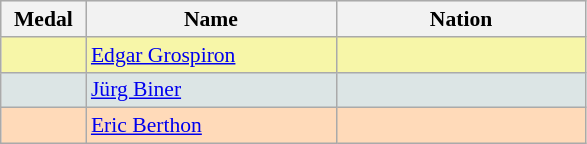<table class=wikitable style="border:1px solid #AAAAAA;font-size:90%">
<tr bgcolor="#E4E4E4">
<th width=50>Medal</th>
<th width=160>Name</th>
<th width=160>Nation</th>
</tr>
<tr bgcolor="#F7F6A8">
<td align="center"></td>
<td><a href='#'>Edgar Grospiron</a></td>
<td></td>
</tr>
<tr bgcolor="#DCE5E5">
<td align="center"></td>
<td><a href='#'>Jürg Biner</a></td>
<td></td>
</tr>
<tr bgcolor="#FFDAB9">
<td align="center"></td>
<td><a href='#'>Eric Berthon</a></td>
<td></td>
</tr>
</table>
